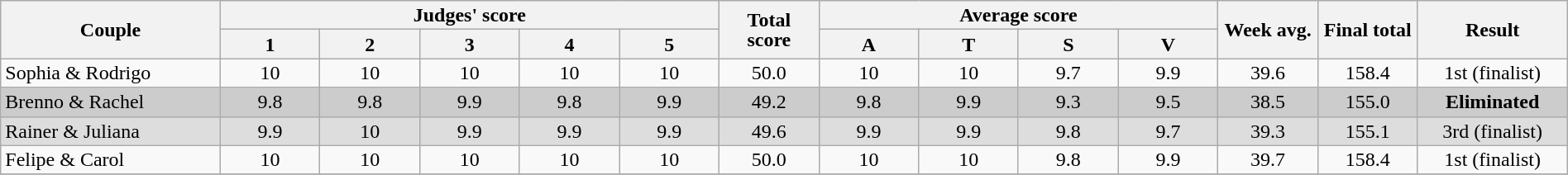<table class="wikitable" style="font-size:100%; line-height:16px; text-align:center" width="100%">
<tr>
<th rowspan=2 style="width:11.0%;">Couple</th>
<th colspan=5 style="width:25.0%;">Judges' score</th>
<th rowspan=2 style="width:05.0%;">Total score</th>
<th colspan=4 style="width:20.0%;">Average score</th>
<th rowspan=2 style="width:05.0%;">Week avg.</th>
<th rowspan=2 style="width:05.0%;">Final total</th>
<th rowspan=2 style="width:07.5%;">Result</th>
</tr>
<tr>
<th style="width:05.0%;">1</th>
<th style="width:05.0%;">2</th>
<th style="width:05.0%;">3</th>
<th style="width:05.0%;">4</th>
<th style="width:05.0%;">5</th>
<th style="width:05.0%;">A</th>
<th style="width:05.0%;">T</th>
<th style="width:05.0%;">S</th>
<th style="width:05.0%;">V</th>
</tr>
<tr>
<td align="left">Sophia & Rodrigo</td>
<td>10</td>
<td>10</td>
<td>10</td>
<td>10</td>
<td>10</td>
<td>50.0</td>
<td>10</td>
<td>10</td>
<td>9.7</td>
<td>9.9</td>
<td>39.6</td>
<td>158.4</td>
<td>1st (finalist)</td>
</tr>
<tr bgcolor="CCCCCC">
<td align="left">Brenno & Rachel</td>
<td>9.8</td>
<td>9.8</td>
<td>9.9</td>
<td>9.8</td>
<td>9.9</td>
<td>49.2</td>
<td>9.8</td>
<td>9.9</td>
<td>9.3</td>
<td>9.5</td>
<td>38.5</td>
<td>155.0</td>
<td><strong>Eliminated</strong></td>
</tr>
<tr bgcolor="DDDDDD">
<td align="left">Rainer & Juliana</td>
<td>9.9</td>
<td>10</td>
<td>9.9</td>
<td>9.9</td>
<td>9.9</td>
<td>49.6</td>
<td>9.9</td>
<td>9.9</td>
<td>9.8</td>
<td>9.7</td>
<td>39.3</td>
<td>155.1</td>
<td>3rd (finalist)</td>
</tr>
<tr>
<td align="left">Felipe & Carol</td>
<td>10</td>
<td>10</td>
<td>10</td>
<td>10</td>
<td>10</td>
<td>50.0</td>
<td>10</td>
<td>10</td>
<td>9.8</td>
<td>9.9</td>
<td>39.7</td>
<td>158.4</td>
<td>1st (finalist)</td>
</tr>
<tr>
</tr>
</table>
